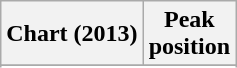<table class="wikitable sortable">
<tr>
<th>Chart (2013)</th>
<th>Peak<br>position</th>
</tr>
<tr>
</tr>
<tr>
</tr>
<tr>
</tr>
</table>
